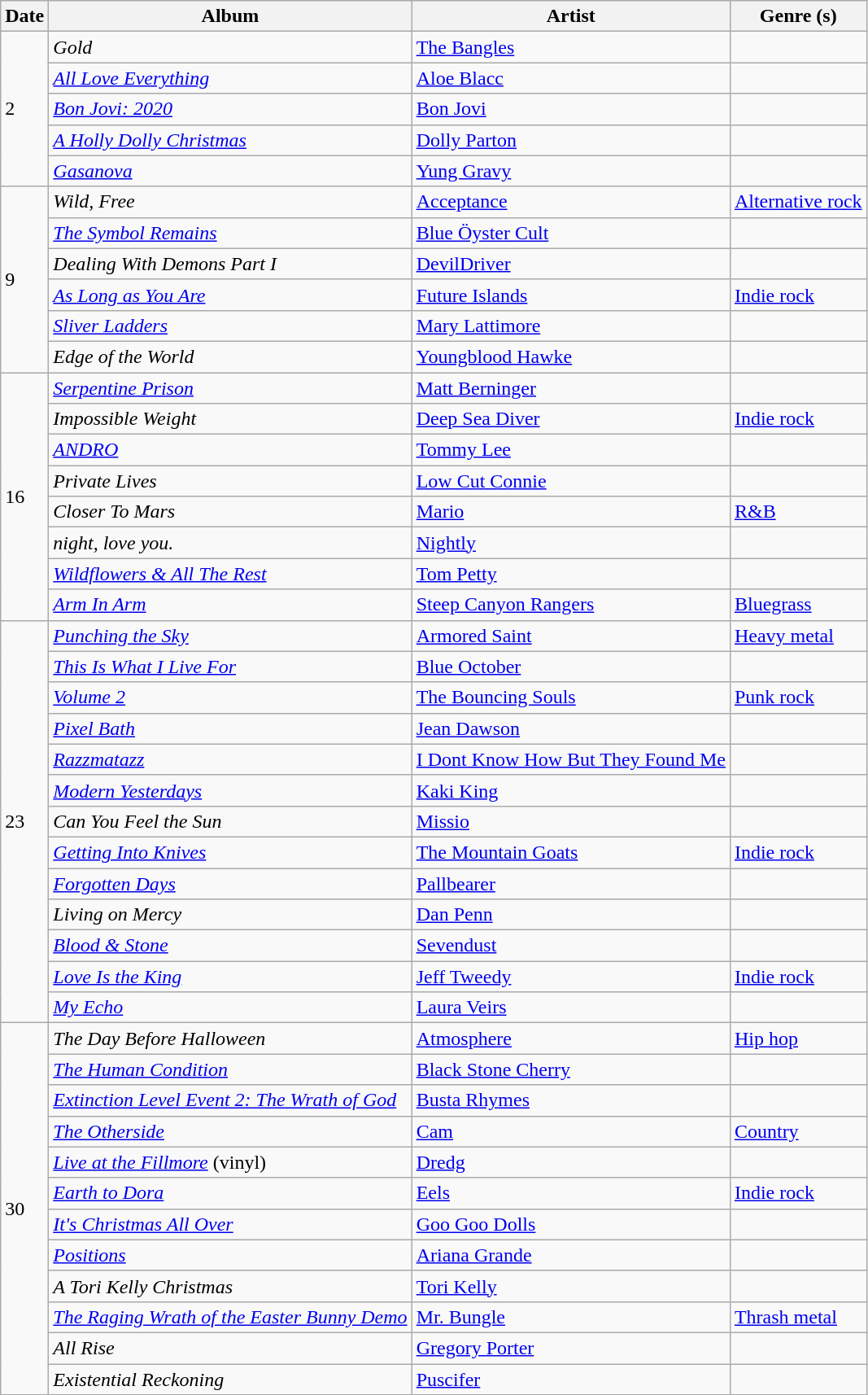<table class="wikitable">
<tr>
<th>Date</th>
<th>Album</th>
<th>Artist</th>
<th>Genre (s)</th>
</tr>
<tr>
<td rowspan="5">2</td>
<td><em>Gold</em></td>
<td><a href='#'>The Bangles</a></td>
<td></td>
</tr>
<tr>
<td><em><a href='#'>All Love Everything</a></em></td>
<td><a href='#'>Aloe Blacc</a></td>
<td></td>
</tr>
<tr>
<td><em><a href='#'>Bon Jovi: 2020</a></em></td>
<td><a href='#'>Bon Jovi</a></td>
<td></td>
</tr>
<tr>
<td><em><a href='#'>A Holly Dolly Christmas</a></em></td>
<td><a href='#'>Dolly Parton</a></td>
<td></td>
</tr>
<tr>
<td><em><a href='#'>Gasanova</a></em></td>
<td><a href='#'>Yung Gravy</a></td>
<td></td>
</tr>
<tr>
<td rowspan="6">9</td>
<td><em>Wild, Free</em></td>
<td><a href='#'>Acceptance</a></td>
<td><a href='#'>Alternative rock</a></td>
</tr>
<tr>
<td><em><a href='#'>The Symbol Remains</a></em></td>
<td><a href='#'>Blue Öyster Cult</a></td>
<td></td>
</tr>
<tr>
<td><em>Dealing With Demons Part I</em></td>
<td><a href='#'>DevilDriver</a></td>
<td></td>
</tr>
<tr>
<td><em><a href='#'>As Long as You Are</a></em></td>
<td><a href='#'>Future Islands</a></td>
<td><a href='#'>Indie rock</a></td>
</tr>
<tr>
<td><em><a href='#'>Sliver Ladders</a></em></td>
<td><a href='#'>Mary Lattimore</a></td>
<td></td>
</tr>
<tr>
<td><em>Edge of the World</em></td>
<td><a href='#'>Youngblood Hawke</a></td>
<td></td>
</tr>
<tr>
<td rowspan="8">16</td>
<td><em><a href='#'>Serpentine Prison</a></em></td>
<td><a href='#'>Matt Berninger</a></td>
<td></td>
</tr>
<tr>
<td><em>Impossible Weight</em></td>
<td><a href='#'>Deep Sea Diver</a></td>
<td><a href='#'>Indie rock</a></td>
</tr>
<tr>
<td><em><a href='#'>ANDRO</a></em></td>
<td><a href='#'>Tommy Lee</a></td>
<td></td>
</tr>
<tr>
<td><em>Private Lives</em></td>
<td><a href='#'>Low Cut Connie</a></td>
<td></td>
</tr>
<tr>
<td><em>Closer To Mars</em></td>
<td><a href='#'>Mario</a></td>
<td><a href='#'>R&B</a></td>
</tr>
<tr>
<td><em>night, love you.</em></td>
<td><a href='#'>Nightly</a></td>
<td></td>
</tr>
<tr>
<td><em><a href='#'>Wildflowers & All The Rest</a></em></td>
<td><a href='#'>Tom Petty</a></td>
<td></td>
</tr>
<tr>
<td><em><a href='#'>Arm In Arm</a></em></td>
<td><a href='#'>Steep Canyon Rangers</a></td>
<td><a href='#'>Bluegrass</a></td>
</tr>
<tr>
<td rowspan="13">23</td>
<td><em><a href='#'>Punching the Sky</a></em></td>
<td><a href='#'>Armored Saint</a></td>
<td><a href='#'>Heavy metal</a></td>
</tr>
<tr>
<td><em><a href='#'>This Is What I Live For</a></em></td>
<td><a href='#'>Blue October</a></td>
<td></td>
</tr>
<tr>
<td><em><a href='#'>Volume 2</a></em></td>
<td><a href='#'>The Bouncing Souls</a></td>
<td><a href='#'>Punk rock</a></td>
</tr>
<tr>
<td><em><a href='#'>Pixel Bath</a></em></td>
<td><a href='#'>Jean Dawson</a></td>
<td></td>
</tr>
<tr>
<td><em><a href='#'>Razzmatazz</a></em></td>
<td><a href='#'>I Dont Know How But They Found Me</a></td>
<td></td>
</tr>
<tr>
<td><em><a href='#'>Modern Yesterdays</a></em></td>
<td><a href='#'>Kaki King</a></td>
<td></td>
</tr>
<tr>
<td><em>Can You Feel the Sun</em></td>
<td><a href='#'>Missio</a></td>
<td></td>
</tr>
<tr>
<td><em><a href='#'>Getting Into Knives</a></em></td>
<td><a href='#'>The Mountain Goats</a></td>
<td><a href='#'>Indie rock</a></td>
</tr>
<tr>
<td><em><a href='#'>Forgotten Days</a></em></td>
<td><a href='#'>Pallbearer</a></td>
<td></td>
</tr>
<tr>
<td><em>Living on Mercy</em></td>
<td><a href='#'>Dan Penn</a></td>
<td></td>
</tr>
<tr>
<td><em><a href='#'>Blood & Stone</a></em></td>
<td><a href='#'>Sevendust</a></td>
<td></td>
</tr>
<tr>
<td><em><a href='#'>Love Is the King</a></em></td>
<td><a href='#'>Jeff Tweedy</a></td>
<td><a href='#'>Indie rock</a></td>
</tr>
<tr>
<td><em><a href='#'>My Echo</a></em></td>
<td><a href='#'>Laura Veirs</a></td>
<td></td>
</tr>
<tr>
<td rowspan="12">30</td>
<td><em>The Day Before Halloween</em></td>
<td><a href='#'>Atmosphere</a></td>
<td><a href='#'>Hip hop</a></td>
</tr>
<tr>
<td><em><a href='#'>The Human Condition</a></em></td>
<td><a href='#'>Black Stone Cherry</a></td>
<td></td>
</tr>
<tr>
<td><em><a href='#'>Extinction Level Event 2: The Wrath of God</a></em></td>
<td><a href='#'>Busta Rhymes</a></td>
<td></td>
</tr>
<tr>
<td><em><a href='#'>The Otherside</a></em></td>
<td><a href='#'>Cam</a></td>
<td><a href='#'>Country</a></td>
</tr>
<tr>
<td><em><a href='#'>Live at the Fillmore</a></em> (vinyl)</td>
<td><a href='#'>Dredg</a></td>
<td></td>
</tr>
<tr>
<td><em><a href='#'>Earth to Dora</a></em></td>
<td><a href='#'>Eels</a></td>
<td><a href='#'>Indie rock</a></td>
</tr>
<tr>
<td><em><a href='#'>It's Christmas All Over</a></em></td>
<td><a href='#'>Goo Goo Dolls</a></td>
<td></td>
</tr>
<tr>
<td><em><a href='#'>Positions</a></em></td>
<td><a href='#'>Ariana Grande</a></td>
<td></td>
</tr>
<tr>
<td><em>A Tori Kelly Christmas</em> </td>
<td><a href='#'>Tori Kelly</a></td>
<td></td>
</tr>
<tr>
<td><em><a href='#'>The Raging Wrath of the Easter Bunny Demo</a></em></td>
<td><a href='#'>Mr. Bungle</a></td>
<td><a href='#'>Thrash metal</a></td>
</tr>
<tr>
<td><em>All Rise</em></td>
<td><a href='#'>Gregory Porter</a></td>
<td></td>
</tr>
<tr>
<td><em>Existential Reckoning</em></td>
<td><a href='#'>Puscifer</a></td>
<td></td>
</tr>
<tr>
</tr>
</table>
